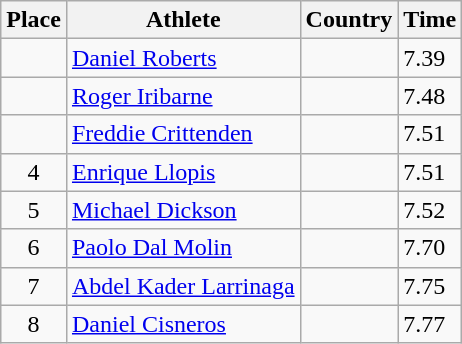<table class="wikitable">
<tr>
<th>Place</th>
<th>Athlete</th>
<th>Country</th>
<th>Time</th>
</tr>
<tr>
<td align=center></td>
<td><a href='#'>Daniel Roberts</a></td>
<td></td>
<td>7.39</td>
</tr>
<tr>
<td align=center></td>
<td><a href='#'>Roger Iribarne</a></td>
<td></td>
<td>7.48</td>
</tr>
<tr>
<td align=center></td>
<td><a href='#'>Freddie Crittenden</a></td>
<td></td>
<td>7.51</td>
</tr>
<tr>
<td align=center>4</td>
<td><a href='#'>Enrique Llopis</a></td>
<td></td>
<td>7.51</td>
</tr>
<tr>
<td align=center>5</td>
<td><a href='#'>Michael Dickson</a></td>
<td></td>
<td>7.52</td>
</tr>
<tr>
<td align=center>6</td>
<td><a href='#'>Paolo Dal Molin</a></td>
<td></td>
<td>7.70</td>
</tr>
<tr>
<td align=center>7</td>
<td><a href='#'>Abdel Kader Larrinaga</a></td>
<td></td>
<td>7.75</td>
</tr>
<tr>
<td align=center>8</td>
<td><a href='#'>Daniel Cisneros</a></td>
<td></td>
<td>7.77</td>
</tr>
</table>
